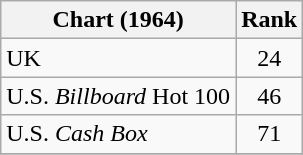<table class="wikitable">
<tr>
<th>Chart (1964)</th>
<th style="text-align:center;">Rank</th>
</tr>
<tr>
<td>UK </td>
<td style="text-align:center;">24</td>
</tr>
<tr>
<td>U.S. <em>Billboard</em> Hot 100</td>
<td style="text-align:center;">46</td>
</tr>
<tr>
<td>U.S. <em>Cash Box</em> </td>
<td style="text-align:center;">71</td>
</tr>
<tr>
</tr>
</table>
